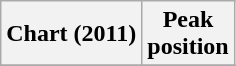<table class="wikitable plainrowheaders">
<tr>
<th>Chart (2011)</th>
<th>Peak<br>position</th>
</tr>
<tr>
</tr>
</table>
